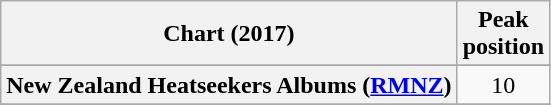<table class="wikitable sortable plainrowheaders" style="text-align:center">
<tr>
<th scope="col">Chart (2017)</th>
<th scope="col">Peak<br> position</th>
</tr>
<tr>
</tr>
<tr>
</tr>
<tr>
</tr>
<tr>
</tr>
<tr>
</tr>
<tr>
<th scope="row">New Zealand Heatseekers Albums (<a href='#'>RMNZ</a>)</th>
<td>10</td>
</tr>
<tr>
</tr>
<tr>
</tr>
<tr>
</tr>
<tr>
</tr>
<tr>
</tr>
<tr>
</tr>
<tr>
</tr>
<tr>
</tr>
<tr>
</tr>
</table>
